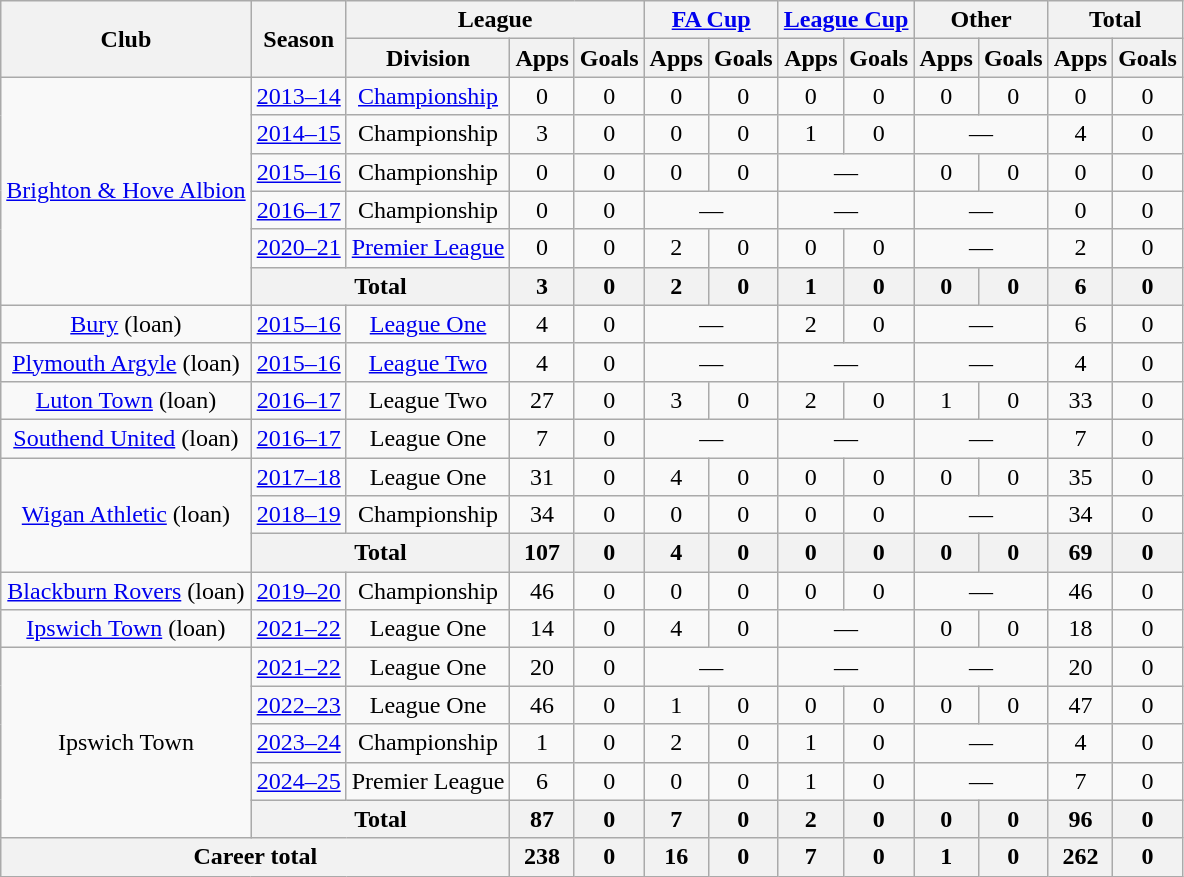<table class=wikitable style=text-align:center>
<tr>
<th rowspan=2>Club</th>
<th rowspan=2>Season</th>
<th colspan=3>League</th>
<th colspan=2><a href='#'>FA Cup</a></th>
<th colspan=2><a href='#'>League Cup</a></th>
<th colspan=2>Other</th>
<th colspan=2>Total</th>
</tr>
<tr>
<th>Division</th>
<th>Apps</th>
<th>Goals</th>
<th>Apps</th>
<th>Goals</th>
<th>Apps</th>
<th>Goals</th>
<th>Apps</th>
<th>Goals</th>
<th>Apps</th>
<th>Goals</th>
</tr>
<tr>
<td rowspan=6><a href='#'>Brighton & Hove Albion</a></td>
<td><a href='#'>2013–14</a></td>
<td><a href='#'>Championship</a></td>
<td>0</td>
<td>0</td>
<td>0</td>
<td>0</td>
<td>0</td>
<td>0</td>
<td>0</td>
<td>0</td>
<td>0</td>
<td>0</td>
</tr>
<tr>
<td><a href='#'>2014–15</a></td>
<td>Championship</td>
<td>3</td>
<td>0</td>
<td>0</td>
<td>0</td>
<td>1</td>
<td>0</td>
<td colspan=2>—</td>
<td>4</td>
<td>0</td>
</tr>
<tr>
<td><a href='#'>2015–16</a></td>
<td>Championship</td>
<td>0</td>
<td>0</td>
<td>0</td>
<td>0</td>
<td colspan=2>—</td>
<td>0</td>
<td>0</td>
<td>0</td>
<td>0</td>
</tr>
<tr>
<td><a href='#'>2016–17</a></td>
<td>Championship</td>
<td>0</td>
<td>0</td>
<td colspan=2>—</td>
<td colspan=2>—</td>
<td colspan=2>—</td>
<td>0</td>
<td>0</td>
</tr>
<tr>
<td><a href='#'>2020–21</a></td>
<td><a href='#'>Premier League</a></td>
<td>0</td>
<td>0</td>
<td>2</td>
<td>0</td>
<td>0</td>
<td>0</td>
<td colspan=2>—</td>
<td>2</td>
<td>0</td>
</tr>
<tr>
<th colspan=2>Total</th>
<th>3</th>
<th>0</th>
<th>2</th>
<th>0</th>
<th>1</th>
<th>0</th>
<th>0</th>
<th>0</th>
<th>6</th>
<th>0</th>
</tr>
<tr>
<td><a href='#'>Bury</a> (loan)</td>
<td><a href='#'>2015–16</a></td>
<td><a href='#'>League One</a></td>
<td>4</td>
<td>0</td>
<td colspan=2>—</td>
<td>2</td>
<td>0</td>
<td colspan=2>—</td>
<td>6</td>
<td>0</td>
</tr>
<tr>
<td><a href='#'>Plymouth Argyle</a> (loan)</td>
<td><a href='#'>2015–16</a></td>
<td><a href='#'>League Two</a></td>
<td>4</td>
<td>0</td>
<td colspan=2>—</td>
<td colspan=2>—</td>
<td colspan=2>—</td>
<td>4</td>
<td>0</td>
</tr>
<tr>
<td><a href='#'>Luton Town</a> (loan)</td>
<td><a href='#'>2016–17</a></td>
<td>League Two</td>
<td>27</td>
<td>0</td>
<td>3</td>
<td>0</td>
<td>2</td>
<td>0</td>
<td>1</td>
<td>0</td>
<td>33</td>
<td>0</td>
</tr>
<tr>
<td><a href='#'>Southend United</a> (loan)</td>
<td><a href='#'>2016–17</a></td>
<td>League One</td>
<td>7</td>
<td>0</td>
<td colspan=2>—</td>
<td colspan=2>—</td>
<td colspan=2>—</td>
<td>7</td>
<td>0</td>
</tr>
<tr>
<td rowspan=3><a href='#'>Wigan Athletic</a> (loan)</td>
<td><a href='#'>2017–18</a></td>
<td>League One</td>
<td>31</td>
<td>0</td>
<td>4</td>
<td>0</td>
<td>0</td>
<td>0</td>
<td>0</td>
<td>0</td>
<td>35</td>
<td>0</td>
</tr>
<tr>
<td><a href='#'>2018–19</a></td>
<td>Championship</td>
<td>34</td>
<td>0</td>
<td>0</td>
<td>0</td>
<td>0</td>
<td>0</td>
<td colspan=2>—</td>
<td>34</td>
<td>0</td>
</tr>
<tr>
<th colspan=2>Total</th>
<th>107</th>
<th>0</th>
<th>4</th>
<th>0</th>
<th>0</th>
<th>0</th>
<th>0</th>
<th>0</th>
<th>69</th>
<th>0</th>
</tr>
<tr>
<td><a href='#'>Blackburn Rovers</a> (loan)</td>
<td><a href='#'>2019–20</a></td>
<td>Championship</td>
<td>46</td>
<td>0</td>
<td>0</td>
<td>0</td>
<td>0</td>
<td>0</td>
<td colspan=2>—</td>
<td>46</td>
<td>0</td>
</tr>
<tr>
<td><a href='#'>Ipswich Town</a> (loan)</td>
<td><a href='#'>2021–22</a></td>
<td>League One</td>
<td>14</td>
<td>0</td>
<td>4</td>
<td>0</td>
<td colspan=2>—</td>
<td>0</td>
<td>0</td>
<td>18</td>
<td>0</td>
</tr>
<tr>
<td rowspan=5>Ipswich Town</td>
<td><a href='#'>2021–22</a></td>
<td>League One</td>
<td>20</td>
<td>0</td>
<td colspan=2>—</td>
<td colspan=2>—</td>
<td colspan=2>—</td>
<td>20</td>
<td>0</td>
</tr>
<tr>
<td><a href='#'>2022–23</a></td>
<td>League One</td>
<td>46</td>
<td>0</td>
<td>1</td>
<td>0</td>
<td>0</td>
<td>0</td>
<td>0</td>
<td>0</td>
<td>47</td>
<td>0</td>
</tr>
<tr>
<td><a href='#'>2023–24</a></td>
<td>Championship</td>
<td>1</td>
<td>0</td>
<td>2</td>
<td>0</td>
<td>1</td>
<td>0</td>
<td colspan=2>—</td>
<td>4</td>
<td>0</td>
</tr>
<tr>
<td><a href='#'>2024–25</a></td>
<td>Premier League</td>
<td>6</td>
<td>0</td>
<td>0</td>
<td>0</td>
<td>1</td>
<td>0</td>
<td colspan=2>—</td>
<td>7</td>
<td>0</td>
</tr>
<tr>
<th colspan=2>Total</th>
<th>87</th>
<th>0</th>
<th>7</th>
<th>0</th>
<th>2</th>
<th>0</th>
<th>0</th>
<th>0</th>
<th>96</th>
<th>0</th>
</tr>
<tr>
<th colspan=3>Career total</th>
<th>238</th>
<th>0</th>
<th>16</th>
<th>0</th>
<th>7</th>
<th>0</th>
<th>1</th>
<th>0</th>
<th>262</th>
<th>0</th>
</tr>
</table>
